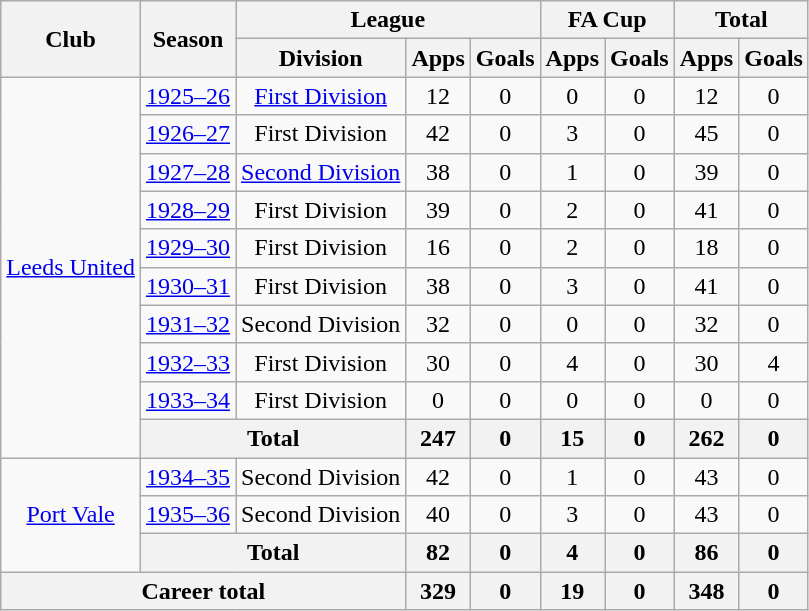<table class="wikitable" style="text-align: center;">
<tr>
<th rowspan="2">Club</th>
<th rowspan="2">Season</th>
<th colspan="3">League</th>
<th colspan="2">FA Cup</th>
<th colspan="2">Total</th>
</tr>
<tr>
<th>Division</th>
<th>Apps</th>
<th>Goals</th>
<th>Apps</th>
<th>Goals</th>
<th>Apps</th>
<th>Goals</th>
</tr>
<tr>
<td rowspan="10"><a href='#'>Leeds United</a></td>
<td><a href='#'>1925–26</a></td>
<td><a href='#'>First Division</a></td>
<td>12</td>
<td>0</td>
<td>0</td>
<td>0</td>
<td>12</td>
<td>0</td>
</tr>
<tr>
<td><a href='#'>1926–27</a></td>
<td>First Division</td>
<td>42</td>
<td>0</td>
<td>3</td>
<td>0</td>
<td>45</td>
<td>0</td>
</tr>
<tr>
<td><a href='#'>1927–28</a></td>
<td><a href='#'>Second Division</a></td>
<td>38</td>
<td>0</td>
<td>1</td>
<td>0</td>
<td>39</td>
<td>0</td>
</tr>
<tr>
<td><a href='#'>1928–29</a></td>
<td>First Division</td>
<td>39</td>
<td>0</td>
<td>2</td>
<td>0</td>
<td>41</td>
<td>0</td>
</tr>
<tr>
<td><a href='#'>1929–30</a></td>
<td>First Division</td>
<td>16</td>
<td>0</td>
<td>2</td>
<td>0</td>
<td>18</td>
<td>0</td>
</tr>
<tr>
<td><a href='#'>1930–31</a></td>
<td>First Division</td>
<td>38</td>
<td>0</td>
<td>3</td>
<td>0</td>
<td>41</td>
<td>0</td>
</tr>
<tr>
<td><a href='#'>1931–32</a></td>
<td>Second Division</td>
<td>32</td>
<td>0</td>
<td>0</td>
<td>0</td>
<td>32</td>
<td>0</td>
</tr>
<tr>
<td><a href='#'>1932–33</a></td>
<td>First Division</td>
<td>30</td>
<td>0</td>
<td>4</td>
<td>0</td>
<td>30</td>
<td>4</td>
</tr>
<tr>
<td><a href='#'>1933–34</a></td>
<td>First Division</td>
<td>0</td>
<td>0</td>
<td>0</td>
<td>0</td>
<td>0</td>
<td>0</td>
</tr>
<tr>
<th colspan="2">Total</th>
<th>247</th>
<th>0</th>
<th>15</th>
<th>0</th>
<th>262</th>
<th>0</th>
</tr>
<tr>
<td rowspan="3"><a href='#'>Port Vale</a></td>
<td><a href='#'>1934–35</a></td>
<td>Second Division</td>
<td>42</td>
<td>0</td>
<td>1</td>
<td>0</td>
<td>43</td>
<td>0</td>
</tr>
<tr>
<td><a href='#'>1935–36</a></td>
<td>Second Division</td>
<td>40</td>
<td>0</td>
<td>3</td>
<td>0</td>
<td>43</td>
<td>0</td>
</tr>
<tr>
<th colspan="2">Total</th>
<th>82</th>
<th>0</th>
<th>4</th>
<th>0</th>
<th>86</th>
<th>0</th>
</tr>
<tr>
<th colspan="3">Career total</th>
<th>329</th>
<th>0</th>
<th>19</th>
<th>0</th>
<th>348</th>
<th>0</th>
</tr>
</table>
